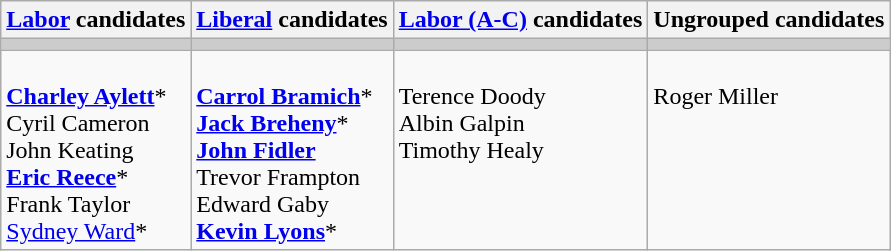<table class="wikitable">
<tr>
<th><a href='#'>Labor</a> candidates</th>
<th><a href='#'>Liberal</a> candidates</th>
<th><a href='#'>Labor (A-C)</a> candidates</th>
<th>Ungrouped candidates</th>
</tr>
<tr bgcolor="#cccccc">
<td></td>
<td></td>
<td></td>
<td></td>
</tr>
<tr>
<td><br><strong><a href='#'>Charley Aylett</a></strong>*<br>
Cyril Cameron<br>
John Keating<br>
<strong><a href='#'>Eric Reece</a></strong>*<br>
Frank Taylor<br>
<a href='#'>Sydney Ward</a>*</td>
<td><br><strong><a href='#'>Carrol Bramich</a></strong>*<br>
<strong><a href='#'>Jack Breheny</a></strong>*<br>
<strong><a href='#'>John Fidler</a></strong><br>
Trevor Frampton<br>
Edward Gaby<br>
<strong><a href='#'>Kevin Lyons</a></strong>*</td>
<td valign=top><br>Terence Doody<br>
Albin Galpin<br>
Timothy Healy</td>
<td valign=top><br>Roger Miller</td>
</tr>
</table>
